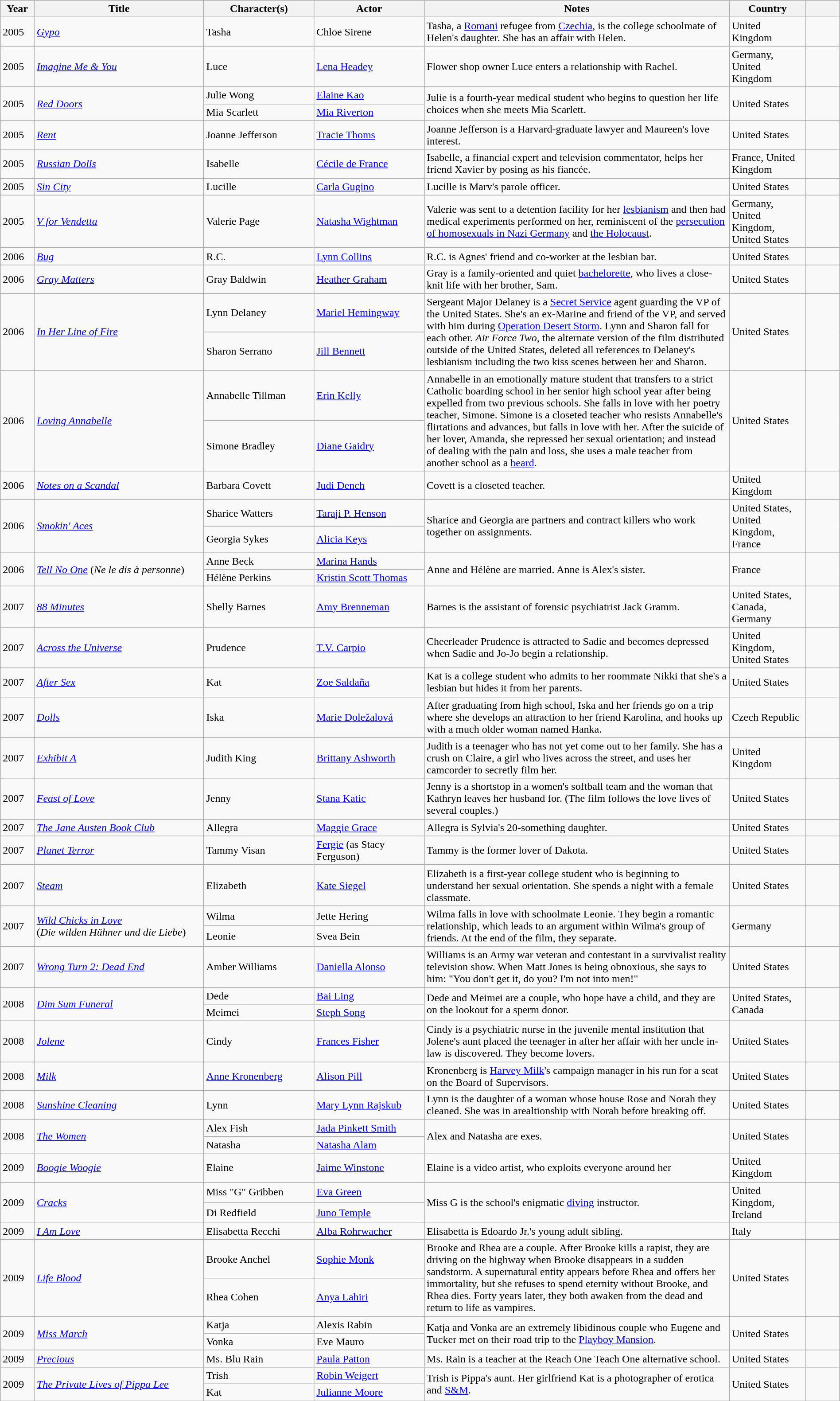<table class="wikitable sortable" style="width: 100%">
<tr>
<th style="width:4%;">Year</th>
<th style="width:20%;">Title</th>
<th style="width:13%;">Character(s)</th>
<th style="width:13%;">Actor</th>
<th style="width:36%;">Notes</th>
<th style="width:9%;">Country</th>
<th style="width:4%;" class="unsortable"></th>
</tr>
<tr>
<td>2005</td>
<td><em><a href='#'>Gypo</a></em></td>
<td>Tasha</td>
<td>Chloe Sirene</td>
<td>Tasha, a <a href='#'>Romani</a> refugee from <a href='#'>Czechia</a>, is the college schoolmate of Helen's daughter. She has an affair with Helen.</td>
<td>United Kingdom</td>
<td></td>
</tr>
<tr>
<td>2005</td>
<td><em><a href='#'>Imagine Me & You</a></em></td>
<td>Luce</td>
<td><a href='#'>Lena Headey</a></td>
<td>Flower shop owner Luce enters a relationship with Rachel.</td>
<td>Germany, United Kingdom</td>
<td></td>
</tr>
<tr>
<td rowspan='2'>2005</td>
<td rowspan='2'><em><a href='#'>Red Doors</a></em></td>
<td>Julie Wong</td>
<td><a href='#'>Elaine Kao</a></td>
<td rowspan='2'>Julie is a fourth-year medical student who begins to question her life choices when she meets Mia Scarlett.</td>
<td rowspan='2'>United States</td>
<td rowspan='2'></td>
</tr>
<tr>
<td>Mia Scarlett</td>
<td><a href='#'>Mia Riverton</a></td>
</tr>
<tr>
<td>2005</td>
<td><em><a href='#'>Rent</a></em></td>
<td>Joanne Jefferson</td>
<td><a href='#'>Tracie Thoms</a></td>
<td>Joanne Jefferson is a Harvard-graduate lawyer and Maureen's love interest.</td>
<td>United States</td>
<td></td>
</tr>
<tr>
<td>2005</td>
<td><em><a href='#'>Russian Dolls</a></em></td>
<td>Isabelle</td>
<td><a href='#'>Cécile de France</a></td>
<td>Isabelle, a financial expert and television commentator, helps her friend Xavier by posing as his fiancée.</td>
<td>France, United Kingdom</td>
<td></td>
</tr>
<tr>
<td>2005</td>
<td><em><a href='#'>Sin City</a></em></td>
<td>Lucille</td>
<td><a href='#'>Carla Gugino</a></td>
<td>Lucille is Marv's parole officer.</td>
<td>United States</td>
<td></td>
</tr>
<tr>
<td>2005</td>
<td><em><a href='#'>V for Vendetta</a></em></td>
<td>Valerie Page</td>
<td><a href='#'>Natasha Wightman</a></td>
<td>Valerie was sent to a detention facility for her <a href='#'>lesbianism</a> and then had medical experiments performed on her, reminiscent of the <a href='#'>persecution of homosexuals in Nazi Germany</a> and <a href='#'>the Holocaust</a>.</td>
<td>Germany, United Kingdom, United States</td>
<td></td>
</tr>
<tr>
<td>2006</td>
<td><em><a href='#'>Bug</a></em></td>
<td>R.C.</td>
<td><a href='#'>Lynn Collins</a></td>
<td>R.C. is Agnes' friend and co-worker at the lesbian bar.</td>
<td>United States</td>
<td></td>
</tr>
<tr>
<td>2006</td>
<td><em><a href='#'>Gray Matters</a></em></td>
<td>Gray Baldwin</td>
<td><a href='#'>Heather Graham</a></td>
<td>Gray is a family-oriented and quiet <a href='#'>bachelorette</a>, who lives a close-knit life with her brother, Sam.</td>
<td>United States</td>
<td></td>
</tr>
<tr>
<td rowspan="2">2006</td>
<td rowspan="2"><em><a href='#'>In Her Line of Fire</a></em></td>
<td>Lynn Delaney</td>
<td><a href='#'>Mariel Hemingway</a></td>
<td rowspan="2">Sergeant Major Delaney is a <a href='#'>Secret Service</a> agent guarding the VP of the United States. She's an ex-Marine and friend of the VP, and served with him during <a href='#'>Operation Desert Storm</a>. Lynn and Sharon fall for each other.  <em>Air Force Two</em>, the alternate version of the film distributed outside of the United States, deleted all references to Delaney's lesbianism including the two kiss scenes between her and Sharon.</td>
<td rowspan="2">United States</td>
<td rowspan="2"></td>
</tr>
<tr>
<td>Sharon Serrano</td>
<td><a href='#'>Jill Bennett</a></td>
</tr>
<tr>
<td rowspan="2">2006</td>
<td rowspan="2"><em><a href='#'>Loving Annabelle</a></em></td>
<td>Annabelle Tillman</td>
<td><a href='#'>Erin Kelly</a></td>
<td rowspan="2">Annabelle in an emotionally mature student that transfers to a strict Catholic boarding school in her senior high school year after being expelled from two previous schools. She falls in love with her poetry teacher, Simone.  Simone is a closeted teacher who resists Annabelle's flirtations and advances, but falls in love with her. After the suicide of her lover, Amanda, she repressed her sexual orientation; and instead of dealing with the pain and loss, she uses a male teacher from another school as a <a href='#'>beard</a>.</td>
<td rowspan="2">United States</td>
<td rowspan="2"></td>
</tr>
<tr>
<td>Simone Bradley</td>
<td><a href='#'>Diane Gaidry</a></td>
</tr>
<tr>
<td>2006</td>
<td><em><a href='#'>Notes on a Scandal</a></em></td>
<td>Barbara Covett</td>
<td><a href='#'>Judi Dench</a></td>
<td>Covett is a closeted teacher.</td>
<td>United Kingdom</td>
<td></td>
</tr>
<tr>
<td rowspan="2">2006</td>
<td rowspan="2"><em><a href='#'>Smokin' Aces</a></em></td>
<td>Sharice Watters</td>
<td><a href='#'>Taraji P. Henson</a></td>
<td rowspan="2">Sharice and Georgia are partners and contract killers who work together on assignments.</td>
<td rowspan="2">United States, United Kingdom, France</td>
<td rowspan="2"></td>
</tr>
<tr>
<td>Georgia Sykes</td>
<td><a href='#'>Alicia Keys</a></td>
</tr>
<tr>
<td rowspan="2">2006</td>
<td rowspan="2"><em><a href='#'>Tell No One</a></em> (<em>Ne le dis à personne</em>)</td>
<td>Anne Beck</td>
<td><a href='#'>Marina Hands</a></td>
<td rowspan="2">Anne and Hélène are married. Anne is Alex's sister.</td>
<td rowspan="2">France</td>
<td rowspan="2"></td>
</tr>
<tr>
<td>Hélène Perkins</td>
<td><a href='#'>Kristin Scott Thomas</a></td>
</tr>
<tr>
<td>2007</td>
<td><em><a href='#'>88 Minutes</a></em></td>
<td>Shelly Barnes</td>
<td><a href='#'>Amy Brenneman</a></td>
<td>Barnes is the assistant of forensic psychiatrist Jack Gramm.</td>
<td>United States, Canada, Germany</td>
<td></td>
</tr>
<tr>
<td>2007</td>
<td><em><a href='#'>Across the Universe</a></em></td>
<td>Prudence</td>
<td><a href='#'>T.V. Carpio</a></td>
<td>Cheerleader Prudence is attracted to Sadie and becomes depressed when Sadie and Jo-Jo begin a relationship.</td>
<td>United Kingdom, United States</td>
<td></td>
</tr>
<tr>
<td>2007</td>
<td><em><a href='#'>After Sex</a></em></td>
<td>Kat</td>
<td><a href='#'>Zoe Saldaña</a></td>
<td>Kat is a college student who admits to her roommate Nikki that she's a lesbian but hides it from her parents.</td>
<td>United States</td>
<td></td>
</tr>
<tr>
<td>2007</td>
<td><em><a href='#'>Dolls</a></em></td>
<td>Iska</td>
<td><a href='#'>Marie Doležalová</a></td>
<td>After graduating from high school, Iska and her friends go on a trip where she develops an attraction to her friend Karolina, and hooks up with a much older woman named Hanka.</td>
<td>Czech Republic</td>
<td></td>
</tr>
<tr>
<td>2007</td>
<td><em><a href='#'>Exhibit A</a></em></td>
<td>Judith King</td>
<td><a href='#'>Brittany Ashworth</a></td>
<td>Judith is a teenager who has not yet come out to her family. She has a crush on Claire, a girl who lives across the street, and uses her camcorder to secretly film her.</td>
<td>United Kingdom</td>
<td></td>
</tr>
<tr>
<td>2007</td>
<td><em><a href='#'>Feast of Love</a></em></td>
<td>Jenny</td>
<td><a href='#'>Stana Katic</a></td>
<td>Jenny is a shortstop in a women's softball team and the woman that Kathryn leaves her husband for.  (The film follows the love lives of several couples.)</td>
<td>United States</td>
<td></td>
</tr>
<tr>
<td>2007</td>
<td><em><a href='#'>The Jane Austen Book Club</a></em></td>
<td>Allegra</td>
<td><a href='#'>Maggie Grace</a></td>
<td>Allegra is Sylvia's 20-something daughter.</td>
<td>United States</td>
<td></td>
</tr>
<tr>
<td>2007</td>
<td><em><a href='#'>Planet Terror</a></em></td>
<td>Tammy Visan</td>
<td><a href='#'>Fergie</a> (as Stacy Ferguson)</td>
<td>Tammy is the former lover of Dakota.</td>
<td>United States</td>
<td></td>
</tr>
<tr>
<td>2007</td>
<td><em><a href='#'>Steam</a></em></td>
<td>Elizabeth</td>
<td><a href='#'>Kate Siegel</a></td>
<td>Elizabeth is a first-year college student who is beginning to understand her sexual orientation. She spends a night with a female classmate.</td>
<td>United States</td>
<td></td>
</tr>
<tr>
<td rowspan="2">2007</td>
<td rowspan="2"><em><a href='#'>Wild Chicks in Love</a></em> <br> (<em>Die wilden Hühner und die Liebe</em>)</td>
<td>Wilma</td>
<td>Jette Hering</td>
<td rowspan="2">Wilma falls in love with schoolmate Leonie. They begin a romantic relationship, which leads to an argument within Wilma's group of friends. At the end of the film, they separate.</td>
<td rowspan="2">Germany</td>
<td rowspan="2"></td>
</tr>
<tr>
<td>Leonie</td>
<td>Svea Bein</td>
</tr>
<tr>
<td>2007</td>
<td><em><a href='#'>Wrong Turn 2: Dead End</a></em></td>
<td>Amber Williams</td>
<td><a href='#'>Daniella Alonso</a></td>
<td>Williams is an Army war veteran and contestant in a survivalist reality television show. When Matt Jones is being obnoxious, she says to him: "You don't get it, do you? I'm not into men!"</td>
<td>United States</td>
<td></td>
</tr>
<tr>
<td rowspan='2'>2008</td>
<td rowspan='2'><em><a href='#'>Dim Sum Funeral</a></em></td>
<td>Dede</td>
<td><a href='#'>Bai Ling</a></td>
<td rowspan='2'>Dede and Meimei are a couple, who hope have a child, and they are on the lookout for a sperm donor.</td>
<td rowspan='2'>United States, Canada</td>
<td rowspan='2'></td>
</tr>
<tr>
<td>Meimei</td>
<td><a href='#'>Steph Song</a></td>
</tr>
<tr>
<td>2008</td>
<td><em><a href='#'>Jolene</a></em></td>
<td>Cindy</td>
<td><a href='#'>Frances Fisher</a></td>
<td>Cindy is a psychiatric nurse in the juvenile mental institution that Jolene's aunt placed the teenager in after her affair with her uncle in-law is discovered. They become lovers.</td>
<td>United States</td>
<td></td>
</tr>
<tr>
<td>2008</td>
<td><em><a href='#'>Milk</a></em></td>
<td><a href='#'>Anne Kronenberg</a></td>
<td><a href='#'>Alison Pill</a></td>
<td>Kronenberg is <a href='#'>Harvey Milk</a>'s campaign manager in his run for a seat on the Board of Supervisors.</td>
<td>United States</td>
<td></td>
</tr>
<tr>
<td>2008</td>
<td><em><a href='#'>Sunshine Cleaning</a></em></td>
<td>Lynn</td>
<td><a href='#'>Mary Lynn Rajskub</a></td>
<td>Lynn is the daughter of a woman whose house Rose and Norah they cleaned. She was in arealtionship with Norah before breaking off.</td>
<td>United States</td>
<td></td>
</tr>
<tr>
<td rowspan="2">2008</td>
<td rowspan="2"><em><a href='#'>The Women</a></em></td>
<td>Alex Fish</td>
<td><a href='#'>Jada Pinkett Smith</a></td>
<td rowspan="2">Alex and Natasha are exes.</td>
<td rowspan="2">United States</td>
<td rowspan="2"></td>
</tr>
<tr>
<td>Natasha</td>
<td><a href='#'>Natasha Alam</a></td>
</tr>
<tr>
<td>2009</td>
<td><em><a href='#'>Boogie Woogie</a></em></td>
<td>Elaine</td>
<td><a href='#'>Jaime Winstone</a></td>
<td>Elaine is a video artist, who exploits everyone around her</td>
<td>United Kingdom</td>
<td></td>
</tr>
<tr>
<td rowspan='2'>2009</td>
<td rowspan='2'><em><a href='#'>Cracks</a></em></td>
<td>Miss "G" Gribben</td>
<td><a href='#'>Eva Green</a></td>
<td rowspan='2'>Miss G is the school's enigmatic <a href='#'>diving</a> instructor.</td>
<td rowspan='2'>United Kingdom, Ireland</td>
<td rowspan='2'></td>
</tr>
<tr>
<td>Di Redfield</td>
<td><a href='#'>Juno Temple</a></td>
</tr>
<tr>
<td>2009</td>
<td><em><a href='#'>I Am Love</a></em></td>
<td>Elisabetta Recchi</td>
<td><a href='#'>Alba Rohrwacher</a></td>
<td>Elisabetta is Edoardo Jr.'s young adult sibling.</td>
<td>Italy</td>
<td></td>
</tr>
<tr>
<td rowspan='2'>2009</td>
<td rowspan='2'><em><a href='#'>Life Blood</a></em></td>
<td>Brooke Anchel</td>
<td><a href='#'>Sophie Monk</a></td>
<td rowspan='2'>Brooke and Rhea are a couple. After Brooke kills a rapist, they are driving on the highway when Brooke disappears in a sudden sandstorm. A supernatural entity appears before Rhea and offers her immortality, but she  refuses to spend eternity without Brooke, and Rhea dies. Forty years later, they both awaken from the dead and return to life as vampires.</td>
<td rowspan='2'>United States</td>
<td rowspan='2'></td>
</tr>
<tr>
<td>Rhea Cohen</td>
<td><a href='#'>Anya Lahiri</a></td>
</tr>
<tr>
<td rowspan='2'>2009</td>
<td rowspan='2'><em><a href='#'>Miss March</a></em></td>
<td>Katja</td>
<td>Alexis Rabin</td>
<td rowspan='2'>Katja and Vonka are an extremely libidinous couple who Eugene and Tucker met on their road trip to the <a href='#'>Playboy Mansion</a>.</td>
<td rowspan='2'>United States</td>
<td rowspan='2'></td>
</tr>
<tr>
<td>Vonka</td>
<td>Eve Mauro</td>
</tr>
<tr>
<td>2009</td>
<td><em><a href='#'>Precious</a></em></td>
<td>Ms. Blu Rain</td>
<td><a href='#'>Paula Patton</a></td>
<td>Ms. Rain is a teacher at the Reach One Teach One alternative school.</td>
<td>United States</td>
<td></td>
</tr>
<tr>
<td rowspan="2">2009</td>
<td rowspan="2"><em><a href='#'>The Private Lives of Pippa Lee</a></em></td>
<td>Trish</td>
<td><a href='#'>Robin Weigert</a></td>
<td rowspan="2">Trish is Pippa's aunt. Her girlfriend Kat is a photographer of erotica and <a href='#'>S&M</a>.</td>
<td rowspan="2">United States</td>
<td rowspan="2"></td>
</tr>
<tr>
<td>Kat</td>
<td><a href='#'>Julianne Moore</a></td>
</tr>
<tr>
</tr>
</table>
